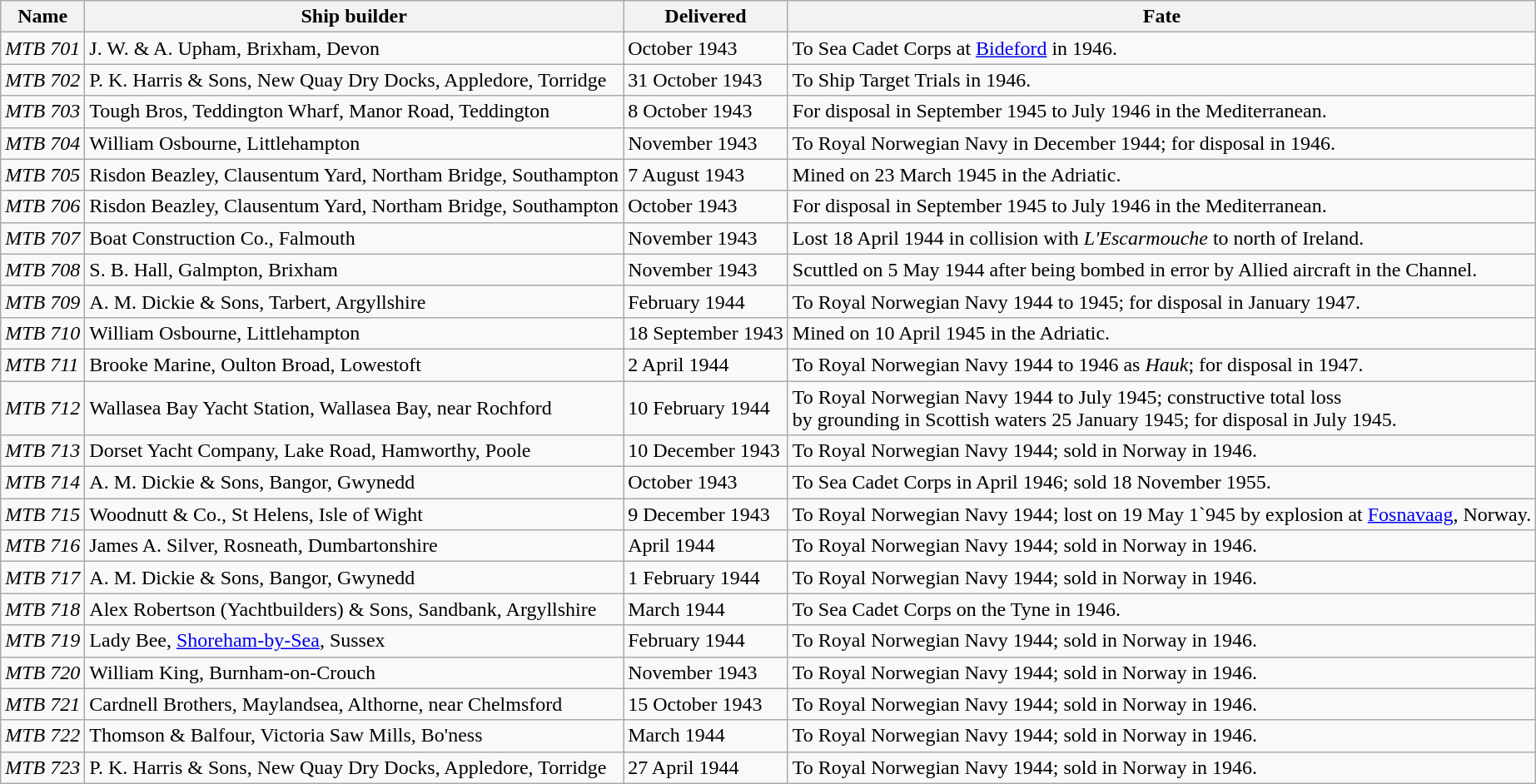<table class="wikitable" style="text-align:left">
<tr>
<th>Name</th>
<th>Ship builder</th>
<th>Delivered</th>
<th>Fate</th>
</tr>
<tr>
<td><em>MTB 701</em></td>
<td>J. W. & A. Upham, Brixham, Devon</td>
<td>October 1943</td>
<td>To Sea Cadet Corps at <a href='#'>Bideford</a> in 1946.</td>
</tr>
<tr>
<td><em>MTB 702</em></td>
<td>P. K. Harris & Sons, New Quay Dry Docks, Appledore, Torridge</td>
<td>31 October 1943</td>
<td>To Ship Target Trials in 1946.</td>
</tr>
<tr>
<td><em>MTB 703</em></td>
<td>Tough Bros, Teddington Wharf, Manor Road, Teddington</td>
<td>8 October 1943</td>
<td>For disposal in September 1945 to July 1946 in the Mediterranean.</td>
</tr>
<tr>
<td><em>MTB 704</em></td>
<td>William Osbourne, Littlehampton</td>
<td>November 1943</td>
<td>To Royal Norwegian Navy in December 1944; for disposal in 1946.</td>
</tr>
<tr>
<td><em>MTB 705</em></td>
<td>Risdon Beazley, Clausentum Yard, Northam Bridge, Southampton</td>
<td>7 August 1943</td>
<td>Mined on 23 March 1945 in the Adriatic.</td>
</tr>
<tr>
<td><em>MTB 706</em></td>
<td>Risdon Beazley, Clausentum Yard, Northam Bridge, Southampton</td>
<td>October 1943</td>
<td>For disposal in September 1945 to July 1946 in the Mediterranean.</td>
</tr>
<tr>
<td><em>MTB 707</em></td>
<td>Boat Construction Co., Falmouth</td>
<td>November 1943</td>
<td>Lost 18 April 1944 in collision with <em>L'Escarmouche</em> to north of Ireland.</td>
</tr>
<tr>
<td><em>MTB 708</em></td>
<td>S. B. Hall, Galmpton, Brixham</td>
<td>November 1943</td>
<td>Scuttled on 5 May 1944 after being bombed in error by Allied aircraft in the Channel.</td>
</tr>
<tr>
<td><em>MTB 709</em></td>
<td>A. M. Dickie & Sons, Tarbert, Argyllshire</td>
<td>February 1944</td>
<td>To Royal Norwegian Navy 1944 to 1945; for disposal in January 1947.</td>
</tr>
<tr>
<td><em>MTB 710</em></td>
<td>William Osbourne, Littlehampton</td>
<td>18 September 1943</td>
<td>Mined on 10 April 1945 in the Adriatic.</td>
</tr>
<tr>
<td><em>MTB 711</em></td>
<td>Brooke Marine, Oulton Broad, Lowestoft</td>
<td>2 April 1944</td>
<td>To Royal Norwegian Navy 1944 to 1946 as <em>Hauk</em>; for disposal in 1947.</td>
</tr>
<tr>
<td><em>MTB 712</em></td>
<td>Wallasea Bay Yacht Station, Wallasea Bay, near Rochford</td>
<td>10 February 1944</td>
<td>To Royal Norwegian Navy 1944 to July 1945; constructive total loss <br>by grounding in Scottish waters 25 January 1945; for disposal in July 1945.</td>
</tr>
<tr>
<td><em>MTB 713</em></td>
<td>Dorset Yacht Company, Lake Road, Hamworthy, Poole</td>
<td>10 December 1943</td>
<td>To Royal Norwegian Navy 1944; sold in Norway in 1946.</td>
</tr>
<tr>
<td><em>MTB 714</em></td>
<td>A. M. Dickie & Sons, Bangor, Gwynedd</td>
<td>October 1943</td>
<td>To Sea Cadet Corps in April 1946; sold 18 November 1955.</td>
</tr>
<tr>
<td><em>MTB 715</em></td>
<td>Woodnutt & Co., St Helens, Isle of Wight</td>
<td>9 December 1943</td>
<td>To Royal Norwegian Navy 1944; lost on 19 May 1`945 by explosion at <a href='#'>Fosnavaag</a>, Norway.</td>
</tr>
<tr>
<td><em>MTB 716</em></td>
<td>James A. Silver, Rosneath, Dumbartonshire</td>
<td>April 1944</td>
<td>To Royal Norwegian Navy 1944; sold in Norway in 1946.</td>
</tr>
<tr>
<td><em>MTB 717</em></td>
<td>A. M. Dickie & Sons, Bangor, Gwynedd</td>
<td>1 February 1944</td>
<td>To Royal Norwegian Navy 1944; sold in Norway in 1946.</td>
</tr>
<tr>
<td><em>MTB 718</em></td>
<td>Alex Robertson (Yachtbuilders) & Sons, Sandbank, Argyllshire</td>
<td>March 1944</td>
<td>To Sea Cadet Corps on the Tyne in 1946.</td>
</tr>
<tr>
<td><em>MTB 719</em></td>
<td>Lady Bee, <a href='#'>Shoreham-by-Sea</a>, Sussex</td>
<td>February 1944</td>
<td>To Royal Norwegian Navy 1944; sold in Norway in 1946.</td>
</tr>
<tr>
<td><em>MTB 720</em></td>
<td>William King, Burnham-on-Crouch</td>
<td>November 1943</td>
<td>To Royal Norwegian Navy 1944; sold in Norway in 1946.</td>
</tr>
<tr>
<td><em>MTB 721</em></td>
<td>Cardnell Brothers, Maylandsea, Althorne, near Chelmsford</td>
<td>15 October 1943</td>
<td>To Royal Norwegian Navy 1944; sold in Norway in 1946.</td>
</tr>
<tr>
<td><em>MTB 722</em></td>
<td>Thomson & Balfour, Victoria Saw Mills, Bo'ness</td>
<td>March 1944</td>
<td>To Royal Norwegian Navy 1944; sold in Norway in 1946.</td>
</tr>
<tr>
<td><em>MTB 723</em></td>
<td>P. K. Harris & Sons, New Quay Dry Docks, Appledore, Torridge</td>
<td>27 April 1944</td>
<td>To Royal Norwegian Navy 1944; sold in Norway in 1946.</td>
</tr>
</table>
